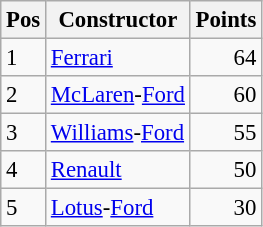<table class="wikitable" style="font-size: 95%;">
<tr>
<th>Pos</th>
<th>Constructor</th>
<th>Points</th>
</tr>
<tr>
<td>1</td>
<td> <a href='#'>Ferrari</a></td>
<td align="right">64</td>
</tr>
<tr>
<td>2</td>
<td> <a href='#'>McLaren</a>-<a href='#'>Ford</a></td>
<td align="right">60</td>
</tr>
<tr>
<td>3</td>
<td> <a href='#'>Williams</a>-<a href='#'>Ford</a></td>
<td align="right">55</td>
</tr>
<tr>
<td>4</td>
<td> <a href='#'>Renault</a></td>
<td align="right">50</td>
</tr>
<tr>
<td>5</td>
<td> <a href='#'>Lotus</a>-<a href='#'>Ford</a></td>
<td align="right">30</td>
</tr>
</table>
